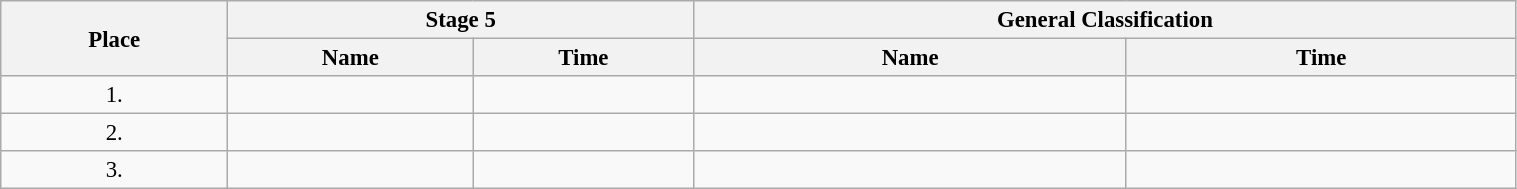<table class="wikitable"  style="font-size:95%; width:80%;">
<tr>
<th rowspan="2">Place</th>
<th colspan="2">Stage 5</th>
<th colspan="2">General Classification</th>
</tr>
<tr>
<th>Name</th>
<th>Time</th>
<th>Name</th>
<th>Time</th>
</tr>
<tr>
<td style="text-align:center;">1.</td>
<td></td>
<td></td>
<td></td>
<td></td>
</tr>
<tr>
<td style="text-align:center;">2.</td>
<td></td>
<td></td>
<td></td>
<td></td>
</tr>
<tr>
<td style="text-align:center;">3.</td>
<td></td>
<td></td>
<td></td>
<td></td>
</tr>
</table>
